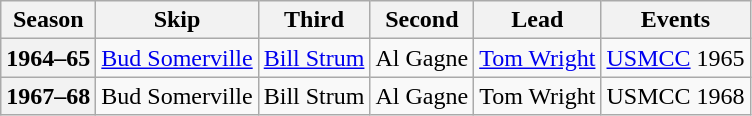<table class="wikitable">
<tr>
<th scope="col">Season</th>
<th scope="col">Skip</th>
<th scope="col">Third</th>
<th scope="col">Second</th>
<th scope="col">Lead</th>
<th scope="col">Events</th>
</tr>
<tr>
<th scope="row">1964–65</th>
<td><a href='#'>Bud Somerville</a></td>
<td><a href='#'>Bill Strum</a></td>
<td>Al Gagne</td>
<td><a href='#'>Tom Wright</a></td>
<td><a href='#'>USMCC</a> 1965 <br> </td>
</tr>
<tr>
<th scope="row">1967–68</th>
<td>Bud Somerville</td>
<td>Bill Strum</td>
<td>Al Gagne</td>
<td>Tom Wright</td>
<td>USMCC 1968 <br> </td>
</tr>
</table>
